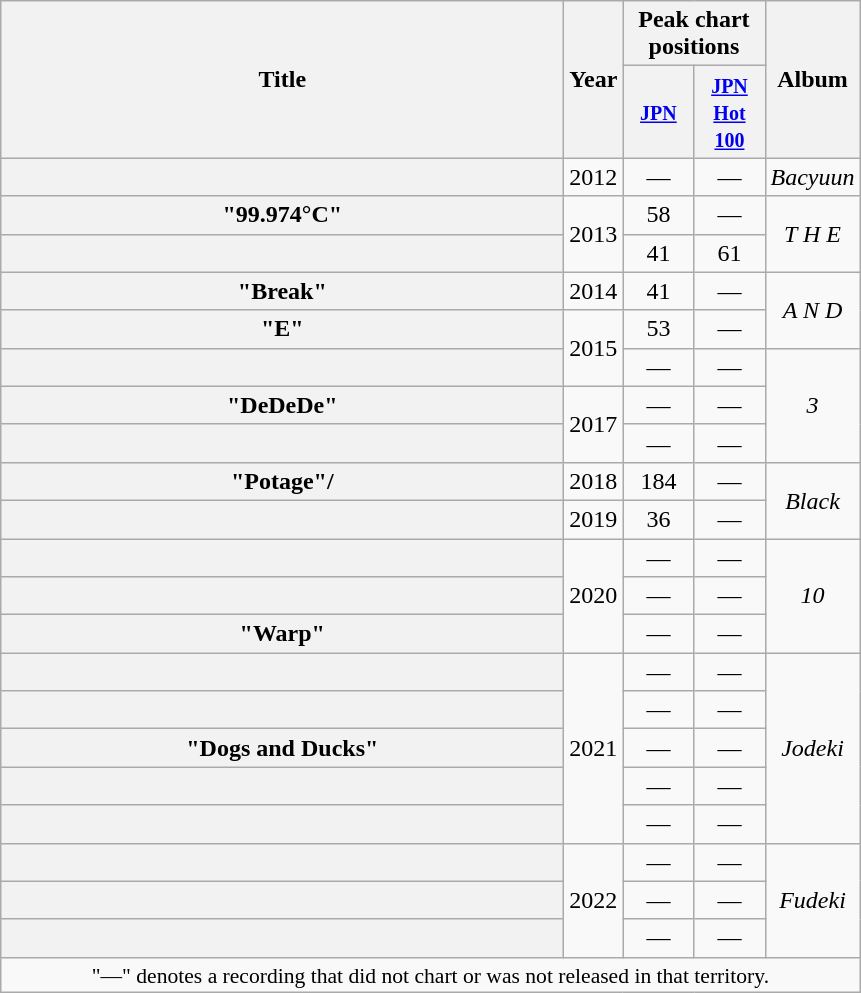<table class="wikitable plainrowheaders" style="text-align:center;">
<tr>
<th rowspan="2" style="width:23em;">Title</th>
<th rowspan="2">Year</th>
<th colspan="2">Peak chart positions</th>
<th rowspan="2">Album</th>
</tr>
<tr>
<th style="width:2.5em;"><small><a href='#'>JPN</a></small></th>
<th style="width:2.5em;"><small><a href='#'>JPN Hot 100</a></small></th>
</tr>
<tr>
<th scope="row"></th>
<td>2012</td>
<td>—</td>
<td>—</td>
<td><em>Bacyuun</em></td>
</tr>
<tr>
<th scope="row">"99.974°C"</th>
<td rowspan="2">2013</td>
<td>58</td>
<td>—</td>
<td rowspan="2"><em>T H E</em></td>
</tr>
<tr>
<th scope="row"></th>
<td>41</td>
<td>61</td>
</tr>
<tr>
<th scope="row">"Break"</th>
<td>2014</td>
<td>41</td>
<td>—</td>
<td rowspan="2"><em>A N D</em></td>
</tr>
<tr>
<th scope="row">"E"</th>
<td rowspan="2">2015</td>
<td>53</td>
<td>—</td>
</tr>
<tr>
<th scope="row"></th>
<td>—</td>
<td>—</td>
<td rowspan="3"><em>3</em></td>
</tr>
<tr>
<th scope="row">"DeDeDe"</th>
<td rowspan="2">2017</td>
<td>—</td>
<td>—</td>
</tr>
<tr>
<th scope="row"></th>
<td>—</td>
<td>—</td>
</tr>
<tr>
<th scope="row">"Potage"/</th>
<td>2018</td>
<td>184</td>
<td>—</td>
<td rowspan="2"><em>Black</em></td>
</tr>
<tr>
<th scope="row"></th>
<td>2019</td>
<td>36</td>
<td>—</td>
</tr>
<tr>
<th scope="row"></th>
<td rowspan="3">2020</td>
<td>—</td>
<td>—</td>
<td rowspan="3"><em>10</em></td>
</tr>
<tr>
<th scope="row"></th>
<td>—</td>
<td>—</td>
</tr>
<tr>
<th scope="row">"Warp"</th>
<td>—</td>
<td>—</td>
</tr>
<tr>
<th scope="row"></th>
<td rowspan="5">2021</td>
<td>—</td>
<td>—</td>
<td rowspan="5"><em>Jodeki</em></td>
</tr>
<tr>
<th scope="row"></th>
<td>—</td>
<td>—</td>
</tr>
<tr>
<th scope="row">"Dogs and Ducks"</th>
<td>—</td>
<td>—</td>
</tr>
<tr>
<th scope="row"></th>
<td>—</td>
<td>—</td>
</tr>
<tr>
<th scope="row"></th>
<td>—</td>
<td>—</td>
</tr>
<tr>
<th scope="row"></th>
<td rowspan="3">2022</td>
<td>—</td>
<td>—</td>
<td rowspan="3"><em>Fudeki</em></td>
</tr>
<tr>
<th scope="row"></th>
<td>—</td>
<td>—</td>
</tr>
<tr>
<th scope="row"></th>
<td>—</td>
<td>—</td>
</tr>
<tr>
<td colspan="5" style="font-size:90%">"—" denotes a recording that did not chart or was not released in that territory.</td>
</tr>
</table>
